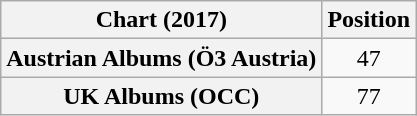<table class="wikitable sortable plainrowheaders" style="text-align:center">
<tr>
<th scope="col">Chart (2017)</th>
<th scope="col">Position</th>
</tr>
<tr>
<th scope="row">Austrian Albums (Ö3 Austria)</th>
<td>47</td>
</tr>
<tr>
<th scope="row">UK Albums (OCC)</th>
<td>77</td>
</tr>
</table>
